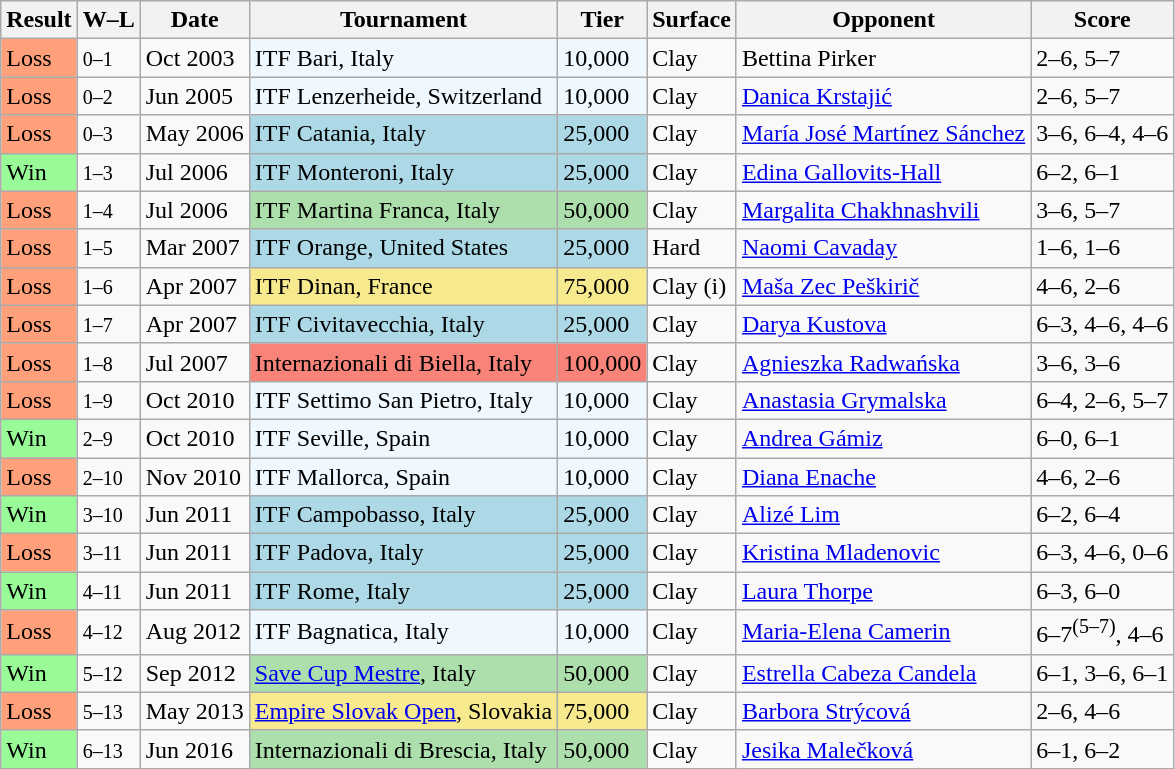<table class="sortable wikitable">
<tr>
<th>Result</th>
<th class="unsortable">W–L</th>
<th>Date</th>
<th>Tournament</th>
<th>Tier</th>
<th>Surface</th>
<th>Opponent</th>
<th class="unsortable">Score</th>
</tr>
<tr>
<td style="background:#ffa07a;">Loss</td>
<td><small>0–1</small></td>
<td>Oct 2003</td>
<td style="background:#f0f8ff;">ITF Bari, Italy</td>
<td style="background:#f0f8ff;">10,000</td>
<td>Clay</td>
<td> Bettina Pirker</td>
<td>2–6, 5–7</td>
</tr>
<tr>
<td style="background:#ffa07a;">Loss</td>
<td><small>0–2</small></td>
<td>Jun 2005</td>
<td style="background:#f0f8ff;">ITF Lenzerheide, Switzerland</td>
<td style="background:#f0f8ff;">10,000</td>
<td>Clay</td>
<td> <a href='#'>Danica Krstajić</a></td>
<td>2–6, 5–7</td>
</tr>
<tr>
<td style="background:#ffa07a;">Loss</td>
<td><small>0–3</small></td>
<td>May 2006</td>
<td style="background:lightblue;">ITF Catania, Italy</td>
<td style="background:lightblue;">25,000</td>
<td>Clay</td>
<td> <a href='#'>María José Martínez Sánchez</a></td>
<td>3–6, 6–4, 4–6</td>
</tr>
<tr>
<td style="background:#98fb98;">Win</td>
<td><small>1–3</small></td>
<td>Jul 2006</td>
<td style="background:lightblue;">ITF Monteroni, Italy</td>
<td style="background:lightblue;">25,000</td>
<td>Clay</td>
<td> <a href='#'>Edina Gallovits-Hall</a></td>
<td>6–2, 6–1</td>
</tr>
<tr>
<td style="background:#ffa07a;">Loss</td>
<td><small>1–4</small></td>
<td>Jul 2006</td>
<td style="background:#addfad;">ITF Martina Franca, Italy</td>
<td style="background:#addfad;">50,000</td>
<td>Clay</td>
<td> <a href='#'>Margalita Chakhnashvili</a></td>
<td>3–6, 5–7</td>
</tr>
<tr>
<td style="background:#ffa07a;">Loss</td>
<td><small>1–5</small></td>
<td>Mar 2007</td>
<td style="background:lightblue;">ITF Orange, United States</td>
<td style="background:lightblue;">25,000</td>
<td>Hard</td>
<td> <a href='#'>Naomi Cavaday</a></td>
<td>1–6, 1–6</td>
</tr>
<tr>
<td style="background:#ffa07a;">Loss</td>
<td><small>1–6</small></td>
<td>Apr 2007</td>
<td style="background:#f7e98e;">ITF Dinan, France</td>
<td style="background:#f7e98e;">75,000</td>
<td>Clay (i)</td>
<td> <a href='#'>Maša Zec Peškirič</a></td>
<td>4–6, 2–6</td>
</tr>
<tr>
<td style="background:#ffa07a;">Loss</td>
<td><small>1–7</small></td>
<td>Apr 2007</td>
<td style="background:lightblue;">ITF Civitavecchia, Italy</td>
<td style="background:lightblue;">25,000</td>
<td>Clay</td>
<td> <a href='#'>Darya Kustova</a></td>
<td>6–3, 4–6, 4–6</td>
</tr>
<tr>
<td style="background:#ffa07a;">Loss</td>
<td><small>1–8</small></td>
<td>Jul 2007</td>
<td style="background:#f88379;">Internazionali di Biella, Italy</td>
<td style="background:#f88379;">100,000</td>
<td>Clay</td>
<td> <a href='#'>Agnieszka Radwańska</a></td>
<td>3–6, 3–6</td>
</tr>
<tr>
<td style="background:#ffa07a;">Loss</td>
<td><small>1–9</small></td>
<td>Oct 2010</td>
<td style="background:#f0f8ff;">ITF Settimo San Pietro, Italy</td>
<td style="background:#f0f8ff;">10,000</td>
<td>Clay</td>
<td> <a href='#'>Anastasia Grymalska</a></td>
<td>6–4, 2–6, 5–7</td>
</tr>
<tr>
<td style="background:#98fb98;">Win</td>
<td><small>2–9</small></td>
<td>Oct 2010</td>
<td style="background:#f0f8ff;">ITF Seville, Spain</td>
<td style="background:#f0f8ff;">10,000</td>
<td>Clay</td>
<td> <a href='#'>Andrea Gámiz</a></td>
<td>6–0, 6–1</td>
</tr>
<tr>
<td style="background:#ffa07a;">Loss</td>
<td><small>2–10</small></td>
<td>Nov 2010</td>
<td style="background:#f0f8ff;">ITF Mallorca, Spain</td>
<td style="background:#f0f8ff;">10,000</td>
<td>Clay</td>
<td> <a href='#'>Diana Enache</a></td>
<td>4–6, 2–6</td>
</tr>
<tr>
<td style="background:#98fb98;">Win</td>
<td><small>3–10</small></td>
<td>Jun 2011</td>
<td style="background:lightblue;">ITF Campobasso, Italy</td>
<td style="background:lightblue;">25,000</td>
<td>Clay</td>
<td> <a href='#'>Alizé Lim</a></td>
<td>6–2, 6–4</td>
</tr>
<tr>
<td style="background:#ffa07a;">Loss</td>
<td><small>3–11</small></td>
<td>Jun 2011</td>
<td style="background:lightblue;">ITF Padova, Italy</td>
<td style="background:lightblue;">25,000</td>
<td>Clay</td>
<td> <a href='#'>Kristina Mladenovic</a></td>
<td>6–3, 4–6, 0–6</td>
</tr>
<tr>
<td style="background:#98fb98;">Win</td>
<td><small>4–11</small></td>
<td>Jun 2011</td>
<td style="background:lightblue;">ITF Rome, Italy</td>
<td style="background:lightblue;">25,000</td>
<td>Clay</td>
<td> <a href='#'>Laura Thorpe</a></td>
<td>6–3, 6–0</td>
</tr>
<tr>
<td style="background:#ffa07a;">Loss</td>
<td><small>4–12</small></td>
<td>Aug 2012</td>
<td style="background:#f0f8ff;">ITF Bagnatica, Italy</td>
<td style="background:#f0f8ff;">10,000</td>
<td>Clay</td>
<td> <a href='#'>Maria-Elena Camerin</a></td>
<td>6–7<sup>(5–7)</sup>, 4–6</td>
</tr>
<tr>
<td style="background:#98fb98;">Win</td>
<td><small>5–12</small></td>
<td>Sep 2012</td>
<td style="background:#addfad;"><a href='#'>Save Cup Mestre</a>, Italy</td>
<td style="background:#addfad;">50,000</td>
<td>Clay</td>
<td> <a href='#'>Estrella Cabeza Candela</a></td>
<td>6–1, 3–6, 6–1</td>
</tr>
<tr>
<td style="background:#ffa07a;">Loss</td>
<td><small>5–13</small></td>
<td>May 2013</td>
<td style="background:#f7e98e;"><a href='#'>Empire Slovak Open</a>, Slovakia</td>
<td style="background:#f7e98e;">75,000</td>
<td>Clay</td>
<td> <a href='#'>Barbora Strýcová</a></td>
<td>2–6, 4–6</td>
</tr>
<tr>
<td style="background:#98fb98;">Win</td>
<td><small>6–13</small></td>
<td>Jun 2016</td>
<td style="background:#addfad;">Internazionali di Brescia, Italy</td>
<td style="background:#addfad;">50,000</td>
<td>Clay</td>
<td> <a href='#'>Jesika Malečková</a></td>
<td>6–1, 6–2</td>
</tr>
</table>
